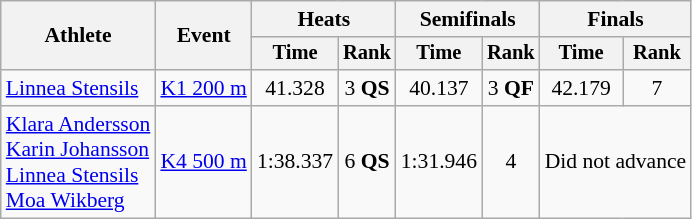<table class="wikitable" style="font-size:90%">
<tr>
<th rowspan="2">Athlete</th>
<th rowspan="2">Event</th>
<th colspan=2>Heats</th>
<th colspan=2>Semifinals</th>
<th colspan=2>Finals</th>
</tr>
<tr style="font-size:95%">
<th>Time</th>
<th>Rank</th>
<th>Time</th>
<th>Rank</th>
<th>Time</th>
<th>Rank</th>
</tr>
<tr align=center>
<td align=left><a href='#'>Linnea Stensils</a></td>
<td align=left><a href='#'>K1 200 m</a></td>
<td>41.328</td>
<td>3 <strong>QS</strong></td>
<td>40.137</td>
<td>3 <strong>QF</strong></td>
<td>42.179</td>
<td>7</td>
</tr>
<tr align=center>
<td align=left><a href='#'>Klara Andersson</a><br><a href='#'>Karin Johansson</a><br><a href='#'>Linnea Stensils</a><br><a href='#'>Moa Wikberg</a></td>
<td align=left><a href='#'>K4 500 m</a></td>
<td>1:38.337</td>
<td>6 <strong>QS</strong></td>
<td>1:31.946</td>
<td>4</td>
<td colspan=2>Did not advance</td>
</tr>
</table>
